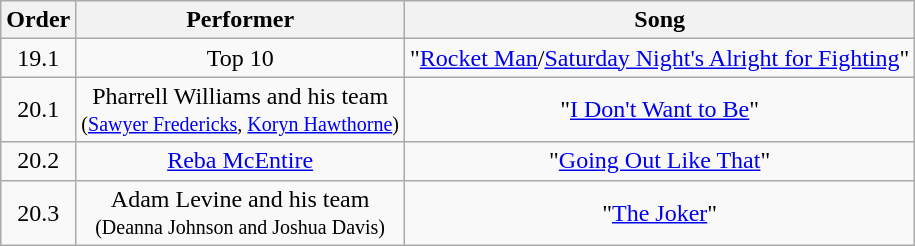<table class="wikitable" style="text-align:center;">
<tr>
<th>Order</th>
<th>Performer</th>
<th>Song</th>
</tr>
<tr>
<td>19.1</td>
<td>Top 10</td>
<td>"<a href='#'>Rocket Man</a>/<a href='#'>Saturday Night's Alright for Fighting</a>"</td>
</tr>
<tr>
<td>20.1</td>
<td>Pharrell Williams and his team <br><small>(<a href='#'>Sawyer Fredericks</a>, <a href='#'>Koryn Hawthorne</a>)</small></td>
<td>"<a href='#'>I Don't Want to Be</a>"</td>
</tr>
<tr>
<td>20.2</td>
<td><a href='#'>Reba McEntire</a></td>
<td>"<a href='#'>Going Out Like That</a>"</td>
</tr>
<tr>
<td>20.3</td>
<td>Adam Levine and his team <br><small>(Deanna Johnson and Joshua Davis)</small></td>
<td>"<a href='#'>The Joker</a>"</td>
</tr>
</table>
